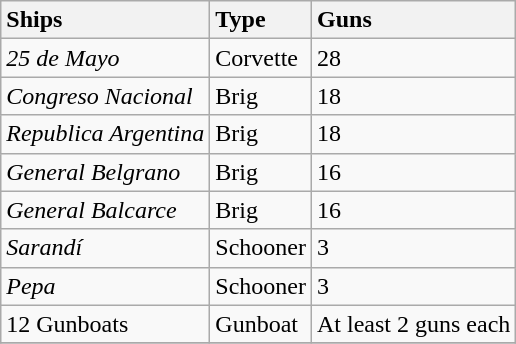<table class="wikitable">
<tr>
<th style="text-align: left;">Ships</th>
<th style="text-align: left;">Type</th>
<th style="text-align: left;">Guns</th>
</tr>
<tr>
<td><em>25 de Mayo</em></td>
<td>Corvette</td>
<td>28</td>
</tr>
<tr>
<td><em>Congreso Nacional</em></td>
<td>Brig</td>
<td>18</td>
</tr>
<tr>
<td><em>Republica Argentina</em></td>
<td>Brig</td>
<td>18</td>
</tr>
<tr>
<td><em>General Belgrano</em></td>
<td>Brig</td>
<td>16</td>
</tr>
<tr>
<td><em>General Balcarce</em></td>
<td>Brig</td>
<td>16</td>
</tr>
<tr>
<td><em>Sarandí</em></td>
<td>Schooner</td>
<td>3</td>
</tr>
<tr>
<td><em>Pepa</em></td>
<td>Schooner</td>
<td>3</td>
</tr>
<tr>
<td>12 Gunboats</td>
<td>Gunboat</td>
<td>At least 2 guns each</td>
</tr>
<tr>
</tr>
</table>
